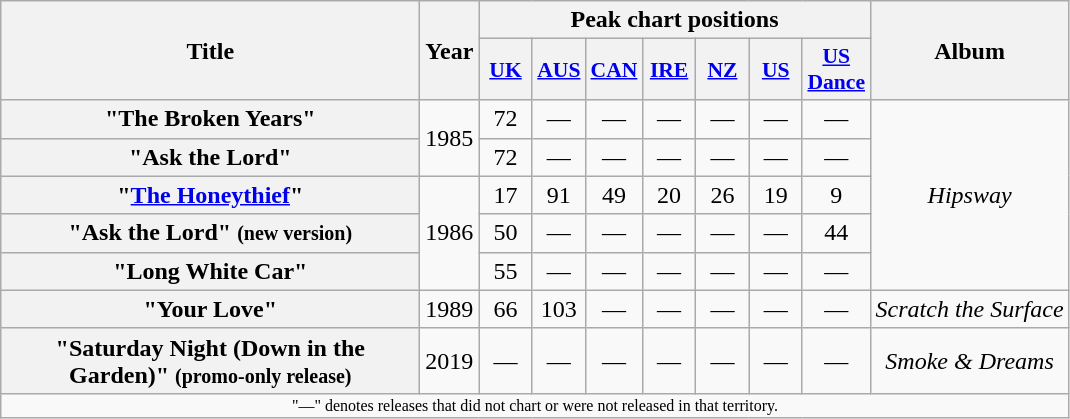<table class="wikitable plainrowheaders" style="text-align:center;">
<tr>
<th rowspan="2" scope="col" style="width:17em;">Title</th>
<th rowspan="2" scope="col" style="width:2em;">Year</th>
<th colspan="7">Peak chart positions</th>
<th rowspan="2">Album</th>
</tr>
<tr>
<th scope="col" style="width:2em;font-size:90%;"><a href='#'>UK</a><br></th>
<th scope="col" style="width:2em;font-size:90%;"><a href='#'>AUS</a><br></th>
<th scope="col" style="width:2em;font-size:90%;"><a href='#'>CAN</a><br></th>
<th scope="col" style="width:2em;font-size:90%;"><a href='#'>IRE</a><br></th>
<th scope="col" style="width:2em;font-size:90%;"><a href='#'>NZ</a><br></th>
<th scope="col" style="width:2em;font-size:90%;"><a href='#'>US</a><br></th>
<th scope="col" style="width:2em;font-size:90%;"><a href='#'>US Dance</a><br></th>
</tr>
<tr>
<th scope="row">"The Broken Years"</th>
<td rowspan="2">1985</td>
<td>72</td>
<td>—</td>
<td>—</td>
<td>—</td>
<td>—</td>
<td>—</td>
<td>—</td>
<td rowspan="5"><em>Hipsway</em></td>
</tr>
<tr>
<th scope="row">"Ask the Lord"</th>
<td>72</td>
<td>—</td>
<td>—</td>
<td>—</td>
<td>—</td>
<td>—</td>
<td>—</td>
</tr>
<tr>
<th scope="row">"<a href='#'>The Honeythief</a>"</th>
<td rowspan="3">1986</td>
<td>17</td>
<td>91</td>
<td>49</td>
<td>20</td>
<td>26</td>
<td>19</td>
<td>9</td>
</tr>
<tr>
<th scope="row">"Ask the Lord" <small>(new version)</small></th>
<td>50</td>
<td>—</td>
<td>—</td>
<td>—</td>
<td>—</td>
<td>—</td>
<td>44</td>
</tr>
<tr>
<th scope="row">"Long White Car"</th>
<td>55</td>
<td>—</td>
<td>—</td>
<td>—</td>
<td>—</td>
<td>—</td>
<td>—</td>
</tr>
<tr>
<th scope="row">"Your Love"</th>
<td>1989</td>
<td>66</td>
<td>103</td>
<td>—</td>
<td>—</td>
<td>—</td>
<td>—</td>
<td>—</td>
<td><em>Scratch the Surface</em></td>
</tr>
<tr>
<th scope="row">"Saturday Night (Down in the Garden)" <small>(promo-only release)</small></th>
<td>2019</td>
<td>—</td>
<td>—</td>
<td>—</td>
<td>—</td>
<td>—</td>
<td>—</td>
<td>—</td>
<td><em>Smoke & Dreams</em></td>
</tr>
<tr>
<td colspan="10" style="font-size:8pt">"—" denotes releases that did not chart or were not released in that territory.</td>
</tr>
</table>
